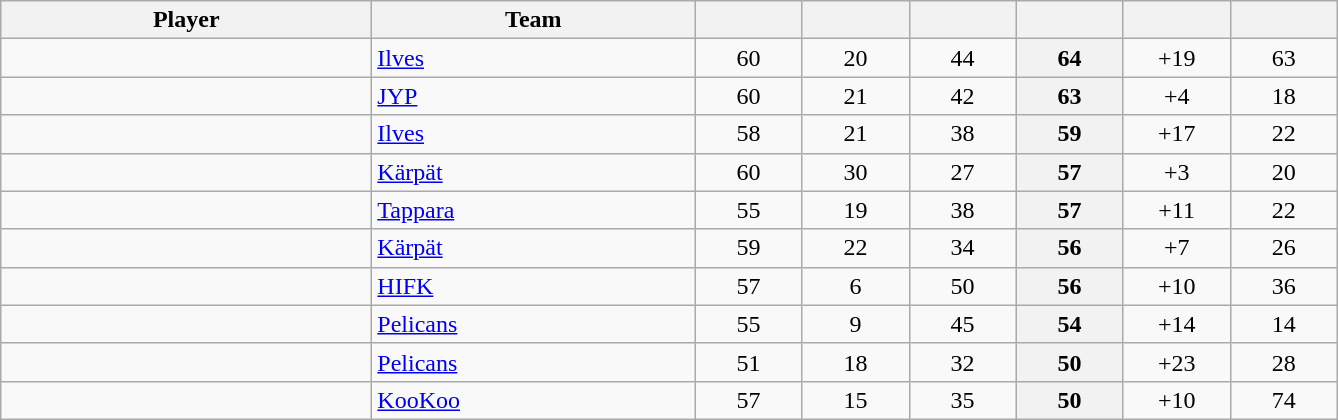<table class="wikitable sortable" style="text-align: center">
<tr>
<th style="width: 15em;">Player</th>
<th style="width: 13em;">Team</th>
<th style="width: 4em;"></th>
<th style="width: 4em;"></th>
<th style="width: 4em;"></th>
<th style="width: 4em;"></th>
<th style="width: 4em;"></th>
<th style="width: 4em;"></th>
</tr>
<tr>
<td style="text-align:left;"> </td>
<td style="text-align:left;"><a href='#'>Ilves</a></td>
<td>60</td>
<td>20</td>
<td>44</td>
<th>64</th>
<td>+19</td>
<td>63</td>
</tr>
<tr>
<td style="text-align:left;"> </td>
<td style="text-align:left;"><a href='#'>JYP</a></td>
<td>60</td>
<td>21</td>
<td>42</td>
<th>63</th>
<td>+4</td>
<td>18</td>
</tr>
<tr>
<td style="text-align:left;"> </td>
<td style="text-align:left;"><a href='#'>Ilves</a></td>
<td>58</td>
<td>21</td>
<td>38</td>
<th>59</th>
<td>+17</td>
<td>22</td>
</tr>
<tr>
<td style="text-align:left;"> </td>
<td style="text-align:left;"><a href='#'>Kärpät</a></td>
<td>60</td>
<td>30</td>
<td>27</td>
<th>57</th>
<td>+3</td>
<td>20</td>
</tr>
<tr>
<td style="text-align:left;"> </td>
<td style="text-align:left;"><a href='#'>Tappara</a></td>
<td>55</td>
<td>19</td>
<td>38</td>
<th>57</th>
<td>+11</td>
<td>22</td>
</tr>
<tr>
<td style="text-align:left;"> </td>
<td style="text-align:left;"><a href='#'>Kärpät</a></td>
<td>59</td>
<td>22</td>
<td>34</td>
<th>56</th>
<td>+7</td>
<td>26</td>
</tr>
<tr>
<td style="text-align:left;"> </td>
<td style="text-align:left;"><a href='#'>HIFK</a></td>
<td>57</td>
<td>6</td>
<td>50</td>
<th>56</th>
<td>+10</td>
<td>36</td>
</tr>
<tr>
<td style="text-align:left;"> </td>
<td style="text-align:left;"><a href='#'>Pelicans</a></td>
<td>55</td>
<td>9</td>
<td>45</td>
<th>54</th>
<td>+14</td>
<td>14</td>
</tr>
<tr>
<td style="text-align:left;"> </td>
<td style="text-align:left;"><a href='#'>Pelicans</a></td>
<td>51</td>
<td>18</td>
<td>32</td>
<th>50</th>
<td>+23</td>
<td>28</td>
</tr>
<tr>
<td style="text-align:left;"> </td>
<td style="text-align:left;"><a href='#'>KooKoo</a></td>
<td>57</td>
<td>15</td>
<td>35</td>
<th>50</th>
<td>+10</td>
<td>74</td>
</tr>
</table>
